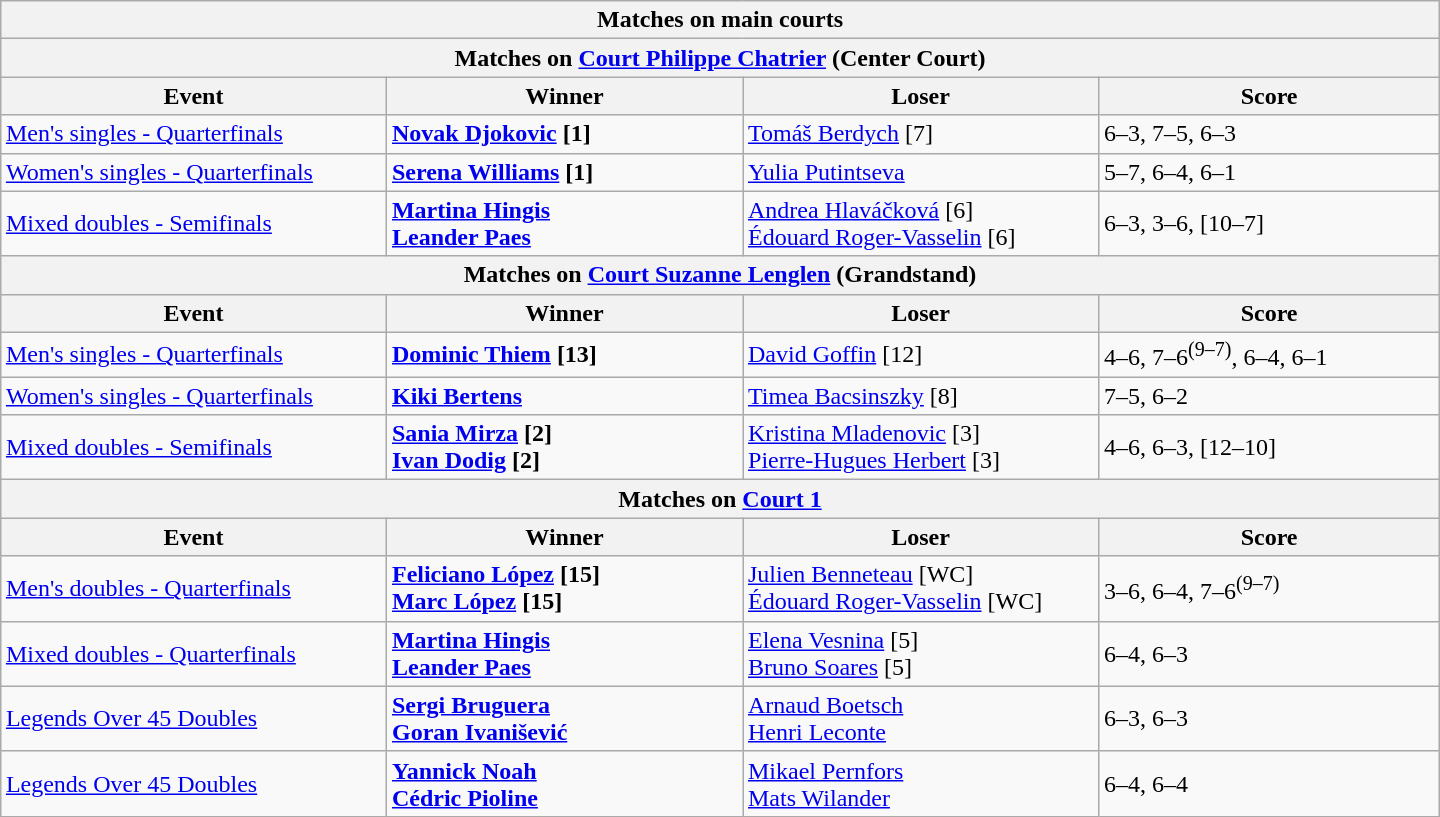<table class="wikitable collapsible uncollapsed" style=margin:auto>
<tr>
<th colspan=4 style=white-space:nowrap>Matches on main courts</th>
</tr>
<tr>
<th colspan=4><strong>Matches on <a href='#'>Court Philippe Chatrier</a> (Center Court)</strong></th>
</tr>
<tr>
<th width=240>Event</th>
<th width=230>Winner</th>
<th width=230>Loser</th>
<th width=220>Score</th>
</tr>
<tr>
<td><a href='#'>Men's singles - Quarterfinals</a></td>
<td><strong> <a href='#'>Novak Djokovic</a> [1]</strong></td>
<td> <a href='#'>Tomáš Berdych</a> [7]</td>
<td>6–3, 7–5, 6–3</td>
</tr>
<tr>
<td><a href='#'>Women's singles - Quarterfinals</a></td>
<td><strong> <a href='#'>Serena Williams</a> [1]</strong></td>
<td> <a href='#'>Yulia Putintseva</a></td>
<td>5–7, 6–4, 6–1</td>
</tr>
<tr>
<td><a href='#'>Mixed doubles - Semifinals</a></td>
<td><strong> <a href='#'>Martina Hingis</a><br> <a href='#'>Leander Paes</a></strong></td>
<td> <a href='#'>Andrea Hlaváčková</a> [6]<br> <a href='#'>Édouard Roger-Vasselin</a> [6]</td>
<td>6–3, 3–6, [10–7]</td>
</tr>
<tr>
<th colspan=4><strong>Matches on <a href='#'>Court Suzanne Lenglen</a> (Grandstand)</strong></th>
</tr>
<tr>
<th width=250>Event</th>
<th width=220>Winner</th>
<th width=220>Loser</th>
<th width=220>Score</th>
</tr>
<tr>
<td><a href='#'>Men's singles - Quarterfinals</a></td>
<td><strong> <a href='#'>Dominic Thiem</a> [13]</strong></td>
<td> <a href='#'>David Goffin</a> [12]</td>
<td>4–6, 7–6<sup>(9–7)</sup>, 6–4, 6–1</td>
</tr>
<tr>
<td><a href='#'>Women's singles - Quarterfinals</a></td>
<td><strong> <a href='#'>Kiki Bertens</a></strong></td>
<td> <a href='#'>Timea Bacsinszky</a> [8]</td>
<td>7–5, 6–2</td>
</tr>
<tr>
<td><a href='#'>Mixed doubles - Semifinals</a></td>
<td><strong> <a href='#'>Sania Mirza</a> [2]<br> <a href='#'>Ivan Dodig</a> [2]</strong></td>
<td> <a href='#'>Kristina Mladenovic</a> [3]<br> <a href='#'>Pierre-Hugues Herbert</a> [3]</td>
<td>4–6, 6–3, [12–10]</td>
</tr>
<tr>
<th colspan=4><strong>Matches on <a href='#'>Court 1</a></strong></th>
</tr>
<tr>
<th width=250>Event</th>
<th width=220>Winner</th>
<th width=220>Loser</th>
<th width=220>Score</th>
</tr>
<tr>
<td><a href='#'>Men's doubles - Quarterfinals</a></td>
<td><strong> <a href='#'>Feliciano López</a> [15] <br>  <a href='#'>Marc López</a> [15]</strong></td>
<td> <a href='#'>Julien Benneteau</a> [WC] <br>  <a href='#'>Édouard Roger-Vasselin</a> [WC]</td>
<td>3–6, 6–4, 7–6<sup>(9–7)</sup></td>
</tr>
<tr>
<td><a href='#'>Mixed doubles - Quarterfinals</a></td>
<td><strong> <a href='#'>Martina Hingis</a> <br>  <a href='#'>Leander Paes</a></strong></td>
<td> <a href='#'>Elena Vesnina</a> [5] <br>  <a href='#'>Bruno Soares</a> [5]</td>
<td>6–4, 6–3</td>
</tr>
<tr>
<td><a href='#'>Legends Over 45 Doubles</a></td>
<td><strong> <a href='#'>Sergi Bruguera</a> <br>  <a href='#'>Goran Ivanišević</a></strong></td>
<td> <a href='#'>Arnaud Boetsch</a> <br>  <a href='#'>Henri Leconte</a></td>
<td>6–3, 6–3</td>
</tr>
<tr>
<td><a href='#'>Legends Over 45 Doubles</a></td>
<td><strong> <a href='#'>Yannick Noah</a> <br>  <a href='#'>Cédric Pioline</a></strong></td>
<td> <a href='#'>Mikael Pernfors</a> <br>  <a href='#'>Mats Wilander</a></td>
<td>6–4, 6–4</td>
</tr>
</table>
